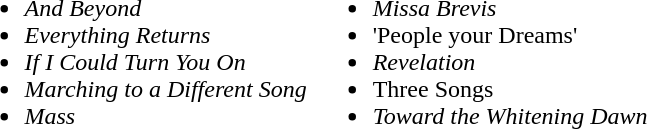<table>
<tr>
<td valign="top"><br><ul><li><em>And Beyond</em></li><li><em>Everything Returns</em></li><li><em>If I Could Turn You On</em></li><li><em>Marching to a Different Song</em></li><li><em>Mass</em></li></ul></td>
<td valign="top"><br><ul><li><em>Missa Brevis</em></li><li>'People your Dreams'</li><li><em>Revelation</em></li><li>Three Songs</li><li><em>Toward the Whitening Dawn</em></li></ul></td>
</tr>
</table>
